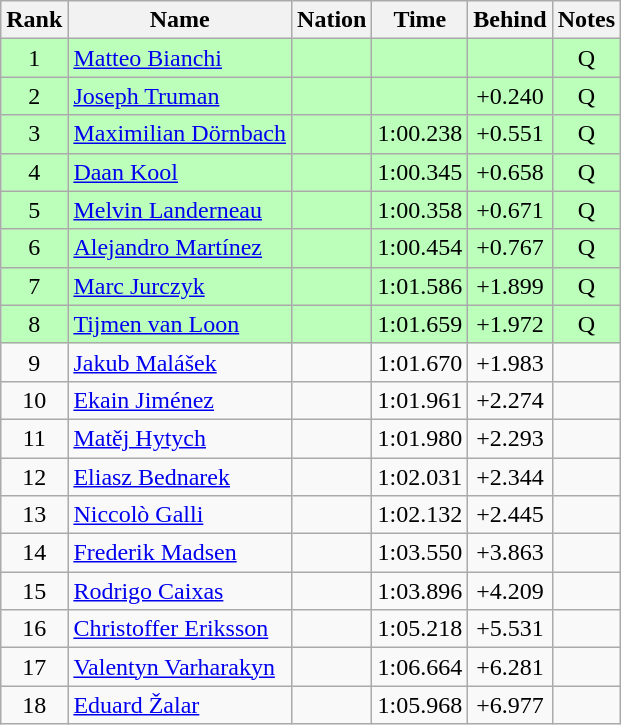<table class="wikitable sortable" style="text-align:center">
<tr>
<th>Rank</th>
<th>Name</th>
<th>Nation</th>
<th>Time</th>
<th>Behind</th>
<th>Notes</th>
</tr>
<tr bgcolor=bbffbb>
<td>1</td>
<td align=left><a href='#'>Matteo Bianchi</a></td>
<td align=left></td>
<td></td>
<td></td>
<td>Q</td>
</tr>
<tr bgcolor=bbffbb>
<td>2</td>
<td align=left><a href='#'>Joseph Truman</a></td>
<td align=left></td>
<td></td>
<td>+0.240</td>
<td>Q</td>
</tr>
<tr bgcolor=bbffbb>
<td>3</td>
<td align=left><a href='#'>Maximilian Dörnbach</a></td>
<td align=left></td>
<td>1:00.238</td>
<td>+0.551</td>
<td>Q</td>
</tr>
<tr bgcolor=bbffbb>
<td>4</td>
<td align=left><a href='#'>Daan Kool</a></td>
<td align=left></td>
<td>1:00.345</td>
<td>+0.658</td>
<td>Q</td>
</tr>
<tr bgcolor=bbffbb>
<td>5</td>
<td align=left><a href='#'>Melvin Landerneau</a></td>
<td align=left></td>
<td>1:00.358</td>
<td>+0.671</td>
<td>Q</td>
</tr>
<tr bgcolor=bbffbb>
<td>6</td>
<td align=left><a href='#'>Alejandro Martínez</a></td>
<td align=left></td>
<td>1:00.454</td>
<td>+0.767</td>
<td>Q</td>
</tr>
<tr bgcolor=bbffbb>
<td>7</td>
<td align=left><a href='#'>Marc Jurczyk</a></td>
<td align=left></td>
<td>1:01.586</td>
<td>+1.899</td>
<td>Q</td>
</tr>
<tr bgcolor=bbffbb>
<td>8</td>
<td align=left><a href='#'>Tijmen van Loon</a></td>
<td align=left></td>
<td>1:01.659</td>
<td>+1.972</td>
<td>Q</td>
</tr>
<tr>
<td>9</td>
<td align=left><a href='#'>Jakub Malášek</a></td>
<td align=left></td>
<td>1:01.670</td>
<td>+1.983</td>
<td></td>
</tr>
<tr>
<td>10</td>
<td align=left><a href='#'>Ekain Jiménez</a></td>
<td align=left></td>
<td>1:01.961</td>
<td>+2.274</td>
<td></td>
</tr>
<tr>
<td>11</td>
<td align=left><a href='#'>Matěj Hytych</a></td>
<td align=left></td>
<td>1:01.980</td>
<td>+2.293</td>
<td></td>
</tr>
<tr>
<td>12</td>
<td align=left><a href='#'>Eliasz Bednarek</a></td>
<td align=left></td>
<td>1:02.031</td>
<td>+2.344</td>
<td></td>
</tr>
<tr>
<td>13</td>
<td align=left><a href='#'>Niccolò Galli</a></td>
<td align=left></td>
<td>1:02.132</td>
<td>+2.445</td>
<td></td>
</tr>
<tr>
<td>14</td>
<td align=left><a href='#'>Frederik Madsen</a></td>
<td align=left></td>
<td>1:03.550</td>
<td>+3.863</td>
<td></td>
</tr>
<tr>
<td>15</td>
<td align=left><a href='#'>Rodrigo Caixas</a></td>
<td align=left></td>
<td>1:03.896</td>
<td>+4.209</td>
<td></td>
</tr>
<tr>
<td>16</td>
<td align=left><a href='#'>Christoffer Eriksson</a></td>
<td align=left></td>
<td>1:05.218</td>
<td>+5.531</td>
<td></td>
</tr>
<tr>
<td>17</td>
<td align=left><a href='#'>Valentyn Varharakyn</a></td>
<td align=left></td>
<td>1:06.664</td>
<td>+6.281</td>
<td></td>
</tr>
<tr>
<td>18</td>
<td align=left><a href='#'>Eduard Žalar</a></td>
<td align=left></td>
<td>1:05.968</td>
<td>+6.977</td>
<td></td>
</tr>
</table>
